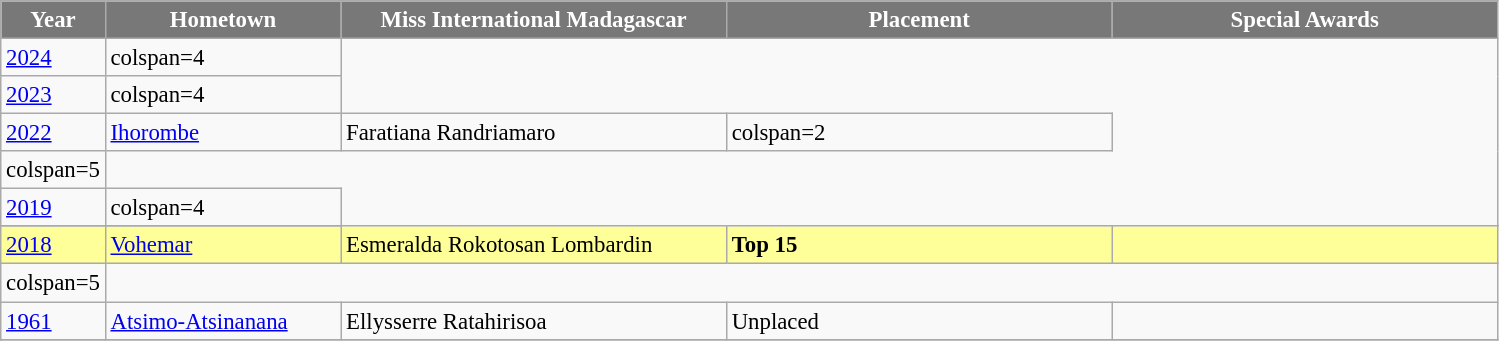<table class="wikitable " style="font-size: 95%;">
<tr>
<th width="30" style="background-color:#787878;color:#FFFFFF;">Year</th>
<th width="150" style="background-color:#787878;color:#FFFFFF;">Hometown</th>
<th width="250" style="background-color:#787878;color:#FFFFFF;">Miss International Madagascar</th>
<th width="250" style="background-color:#787878;color:#FFFFFF;">Placement</th>
<th width="250" style="background-color:#787878;color:#FFFFFF;">Special Awards</th>
</tr>
<tr>
<td><a href='#'>2024</a></td>
<td>colspan=4 </td>
</tr>
<tr>
<td><a href='#'>2023</a></td>
<td>colspan=4 </td>
</tr>
<tr>
<td><a href='#'>2022</a></td>
<td><a href='#'>Ihorombe</a></td>
<td>Faratiana Randriamaro</td>
<td>colspan=2 </td>
</tr>
<tr>
<td>colspan=5 </td>
</tr>
<tr>
<td><a href='#'>2019</a></td>
<td>colspan=4 </td>
</tr>
<tr>
</tr>
<tr style="background-color:#FFFF99; ">
<td><a href='#'>2018</a></td>
<td><a href='#'>Vohemar</a></td>
<td>Esmeralda Rokotosan Lombardin</td>
<td><strong>Top 15</strong></td>
<td></td>
</tr>
<tr>
<td>colspan=5 </td>
</tr>
<tr>
<td><a href='#'>1961</a></td>
<td><a href='#'>Atsimo-Atsinanana</a></td>
<td>Ellysserre Ratahirisoa</td>
<td>Unplaced</td>
<td></td>
</tr>
<tr>
</tr>
</table>
